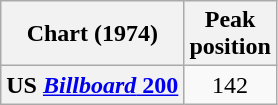<table class="wikitable sortable plainrowheaders" style="text-align:center;">
<tr>
<th scope="col">Chart (1974)</th>
<th scope="col">Peak<br>position</th>
</tr>
<tr>
<th scope="row">US <a href='#'><em>Billboard</em> 200</a></th>
<td>142</td>
</tr>
</table>
